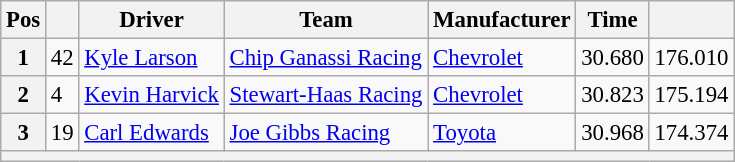<table class="wikitable" style="font-size:95%">
<tr>
<th>Pos</th>
<th></th>
<th>Driver</th>
<th>Team</th>
<th>Manufacturer</th>
<th>Time</th>
<th></th>
</tr>
<tr>
<th>1</th>
<td>42</td>
<td><a href='#'>Kyle Larson</a></td>
<td><a href='#'>Chip Ganassi Racing</a></td>
<td><a href='#'>Chevrolet</a></td>
<td>30.680</td>
<td>176.010</td>
</tr>
<tr>
<th>2</th>
<td>4</td>
<td><a href='#'>Kevin Harvick</a></td>
<td><a href='#'>Stewart-Haas Racing</a></td>
<td><a href='#'>Chevrolet</a></td>
<td>30.823</td>
<td>175.194</td>
</tr>
<tr>
<th>3</th>
<td>19</td>
<td><a href='#'>Carl Edwards</a></td>
<td><a href='#'>Joe Gibbs Racing</a></td>
<td><a href='#'>Toyota</a></td>
<td>30.968</td>
<td>174.374</td>
</tr>
<tr>
<th colspan="7"></th>
</tr>
</table>
